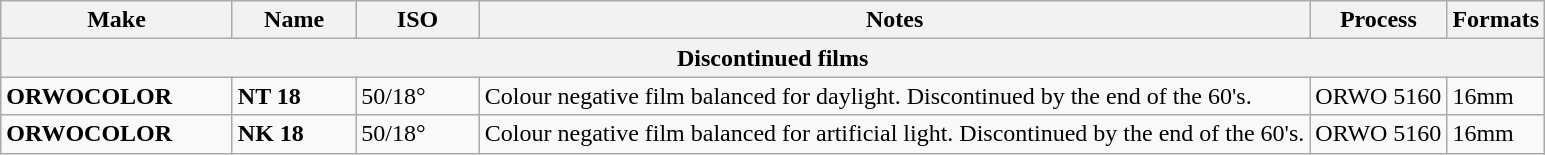<table class="wikitable">
<tr>
<th width="15%">Make</th>
<th width="8%">Name</th>
<th width="8%">ISO</th>
<th>Notes</th>
<th>Process</th>
<th>Formats</th>
</tr>
<tr>
<th colspan="6">Discontinued films</th>
</tr>
<tr>
<td><strong>ORWOCOLOR</strong></td>
<td><strong>NT 18</strong></td>
<td>50/18°</td>
<td>Colour negative film balanced for daylight. Discontinued by the end of the 60's.</td>
<td>ORWO 5160</td>
<td>16mm</td>
</tr>
<tr>
<td><strong>ORWOCOLOR</strong></td>
<td><strong>NK 18</strong></td>
<td>50/18°</td>
<td>Colour negative film balanced for artificial light. Discontinued by the end of the 60's.</td>
<td>ORWO 5160</td>
<td>16mm</td>
</tr>
</table>
